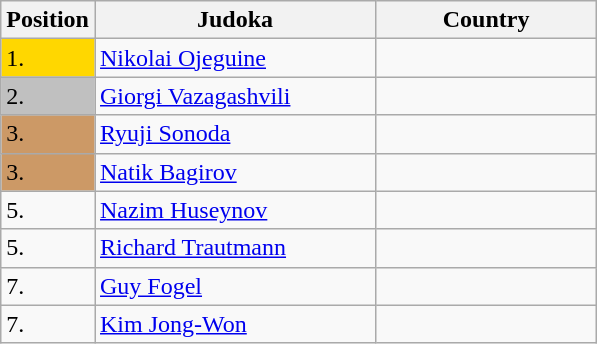<table class=wikitable>
<tr>
<th>Position</th>
<th width=180>Judoka</th>
<th width=140>Country</th>
</tr>
<tr>
<td bgcolor=gold>1.</td>
<td><a href='#'>Nikolai Ojeguine</a></td>
<td></td>
</tr>
<tr>
<td bgcolor=silver>2.</td>
<td><a href='#'>Giorgi Vazagashvili</a></td>
<td></td>
</tr>
<tr>
<td bgcolor=CC9966>3.</td>
<td><a href='#'>Ryuji Sonoda</a></td>
<td></td>
</tr>
<tr>
<td bgcolor=CC9966>3.</td>
<td><a href='#'>Natik Bagirov</a></td>
<td></td>
</tr>
<tr>
<td>5.</td>
<td><a href='#'>Nazim Huseynov</a></td>
<td></td>
</tr>
<tr>
<td>5.</td>
<td><a href='#'>Richard Trautmann</a></td>
<td></td>
</tr>
<tr>
<td>7.</td>
<td><a href='#'>Guy Fogel</a></td>
<td></td>
</tr>
<tr>
<td>7.</td>
<td><a href='#'>Kim Jong-Won</a></td>
<td></td>
</tr>
</table>
